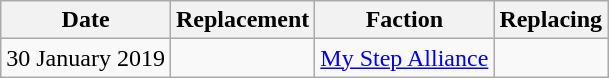<table class="wikitable">
<tr>
<th>Date</th>
<th>Replacement</th>
<th>Faction</th>
<th>Replacing</th>
</tr>
<tr>
<td>30 January 2019</td>
<td></td>
<td><a href='#'>My Step Alliance</a></td>
<td></td>
</tr>
</table>
